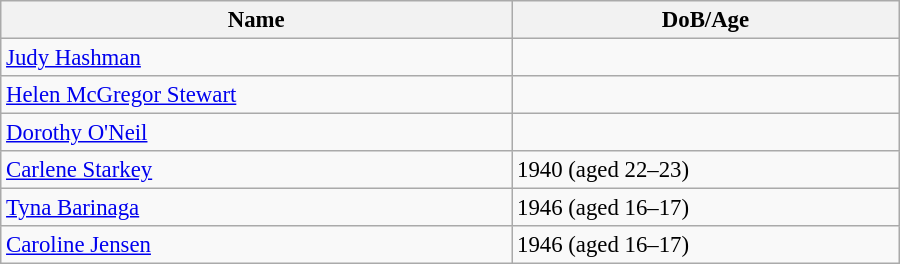<table class="wikitable" style="width:600px; font-size:95%;">
<tr>
<th align="left">Name</th>
<th align="left">DoB/Age</th>
</tr>
<tr>
<td align="left"><a href='#'>Judy Hashman</a></td>
<td align="left"></td>
</tr>
<tr>
<td align="left"><a href='#'>Helen McGregor Stewart</a></td>
<td align="left"></td>
</tr>
<tr>
<td align="left"><a href='#'>Dorothy O'Neil</a></td>
<td align="left"></td>
</tr>
<tr>
<td align="left"><a href='#'>Carlene Starkey</a></td>
<td align="left">1940 (aged 22–23)</td>
</tr>
<tr>
<td align="left"><a href='#'>Tyna Barinaga</a></td>
<td align="left">1946 (aged 16–17)</td>
</tr>
<tr>
<td align="left"><a href='#'>Caroline Jensen</a></td>
<td align="left">1946 (aged 16–17)</td>
</tr>
</table>
